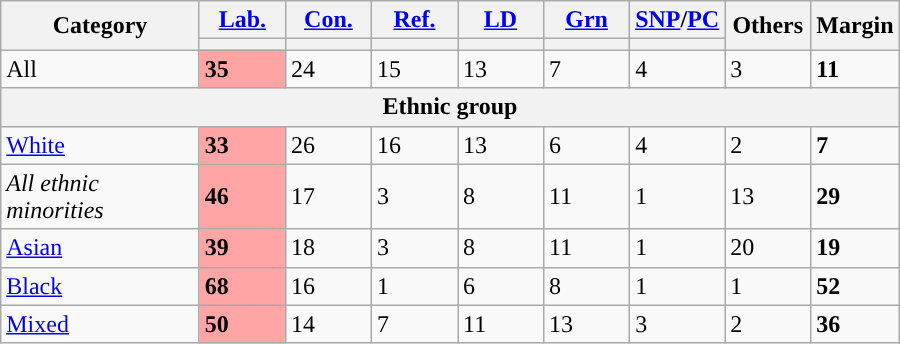<table class="wikitable defaultright col1left">
<tr>
<th scope="col" style="width:125px;" rowspan="2">Category</th>
<th scope="col" style="width:50px;"><a href='#'>Lab.</a></th>
<th scope="col" style="width:50px;"><a href='#'>Con.</a></th>
<th scope="col" style="width:50px;"><a href='#'>Ref.</a></th>
<th scope="col" style="width:50px;"><a href='#'>LD</a></th>
<th scope="col" style="width:50px;"><a href='#'>Grn</a></th>
<th scope="col" style="width:50px;"><a href='#'>SNP</a>/<a href='#'>PC</a></th>
<th scope="col" style="width:50px;" rowspan="2">Others</th>
<th scope="col"                     rowspan="2">Margin</th>
</tr>
<tr>
<th scope="col" style="color:inherit; background-color:"></th>
<th scope="col" style="color:inherit; background-color:"></th>
<th scope="col" style="color:inherit; background-color:"></th>
<th scope="col" style="color:inherit; background-color:"></th>
<th scope="col" style="color:inherit; background-color:"></th>
<th scope="col" style="color:inherit; background-color:"></th>
</tr>
<tr>
<td>All</td>
<td style="background:#FFA3A3;"><strong>35</strong></td>
<td>24</td>
<td>15</td>
<td>13</td>
<td>7</td>
<td>4</td>
<td>3</td>
<td style="background:"><strong>11</strong></td>
</tr>
<tr>
<th colspan="9">Ethnic group</th>
</tr>
<tr>
<td><a href='#'>White</a></td>
<td style="background:#FFA5A5;"><strong>33</strong></td>
<td>26</td>
<td>16</td>
<td>13</td>
<td>6</td>
<td>4</td>
<td>2</td>
<td style="background:"><strong>7</strong></td>
</tr>
<tr>
<td><em>All ethnic minorities</em></td>
<td style="background:#FFA5A5;"><strong>46</strong></td>
<td>17</td>
<td>3</td>
<td>8</td>
<td>11</td>
<td>1</td>
<td>13</td>
<td style="background:"><strong>29</strong></td>
</tr>
<tr>
<td><a href='#'>Asian</a></td>
<td style="background:#FFA5A5;"><strong>39</strong></td>
<td>18</td>
<td>3</td>
<td>8</td>
<td>11</td>
<td>1</td>
<td>20</td>
<td style="background:"><strong>19</strong></td>
</tr>
<tr>
<td><a href='#'>Black</a></td>
<td style="background:#FFA5A5;"><strong>68</strong></td>
<td>16</td>
<td>1</td>
<td>6</td>
<td>8</td>
<td>1</td>
<td>1</td>
<td style="background:"><strong>52</strong></td>
</tr>
<tr>
<td><a href='#'>Mixed</a></td>
<td style="background:#FFA5A5;"><strong>50</strong></td>
<td>14</td>
<td>7</td>
<td>11</td>
<td>13</td>
<td>3</td>
<td>2</td>
<td style="background:"><strong>36</strong></td>
</tr>
</table>
